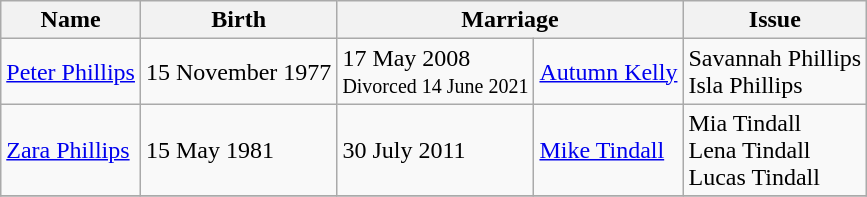<table class="wikitable">
<tr>
<th>Name</th>
<th>Birth</th>
<th colspan="2">Marriage</th>
<th>Issue</th>
</tr>
<tr>
<td><a href='#'>Peter Phillips</a></td>
<td>15 November 1977</td>
<td>17 May 2008<br><small>Divorced 14 June 2021</small></td>
<td><a href='#'>Autumn Kelly</a></td>
<td>Savannah Phillips <br> Isla Phillips</td>
</tr>
<tr>
<td><a href='#'>Zara Phillips</a></td>
<td>15 May 1981</td>
<td>30 July 2011</td>
<td><a href='#'>Mike Tindall</a></td>
<td>Mia Tindall <br> Lena Tindall <br> Lucas Tindall</td>
</tr>
<tr>
</tr>
</table>
